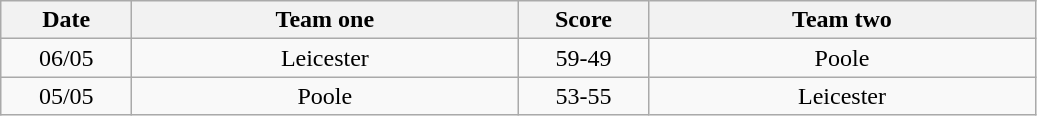<table class="wikitable" style="text-align: center">
<tr>
<th width=80>Date</th>
<th width=250>Team one</th>
<th width=80>Score</th>
<th width=250>Team two</th>
</tr>
<tr>
<td>06/05</td>
<td>Leicester</td>
<td>59-49</td>
<td>Poole</td>
</tr>
<tr>
<td>05/05</td>
<td>Poole</td>
<td>53-55</td>
<td>Leicester</td>
</tr>
</table>
